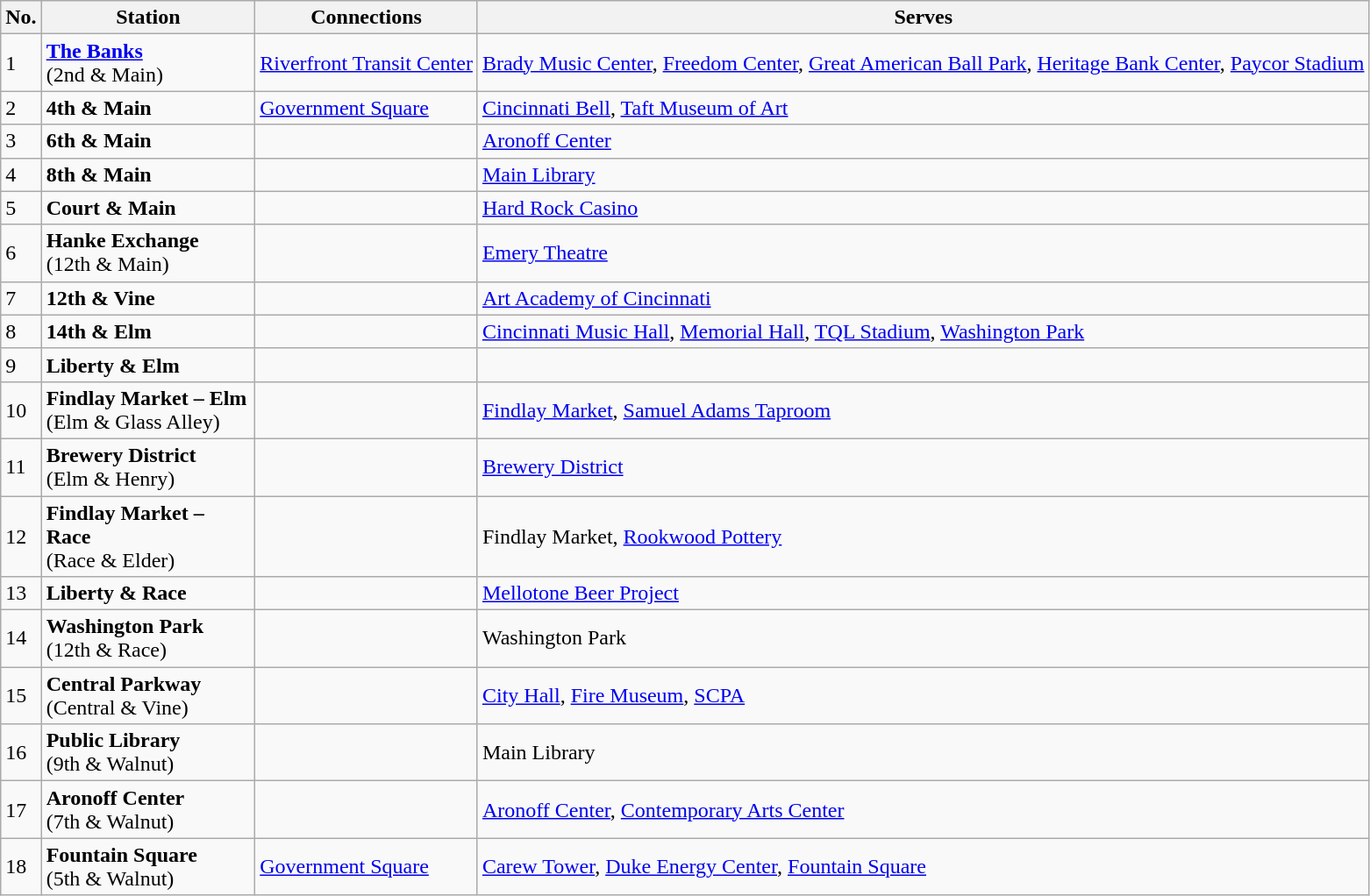<table class="wikitable">
<tr>
<th>No.</th>
<th scope=col style="width: 155px;">Station</th>
<th>Connections</th>
<th>Serves</th>
</tr>
<tr>
<td>1</td>
<td><strong><a href='#'>The Banks</a></strong><br>(2nd & Main)</td>
<td> <a href='#'>Riverfront Transit Center</a></td>
<td><a href='#'>Brady Music Center</a>, <a href='#'>Freedom Center</a>, <a href='#'>Great American Ball Park</a>, <a href='#'>Heritage Bank Center</a>, <a href='#'>Paycor Stadium</a></td>
</tr>
<tr>
<td>2</td>
<td><strong>4th & Main</strong></td>
<td> <a href='#'>Government Square</a></td>
<td><a href='#'>Cincinnati Bell</a>, <a href='#'>Taft Museum of Art</a></td>
</tr>
<tr>
<td>3</td>
<td><strong>6th & Main</strong></td>
<td></td>
<td><a href='#'>Aronoff Center</a></td>
</tr>
<tr>
<td>4</td>
<td><strong>8th & Main</strong></td>
<td></td>
<td><a href='#'>Main Library</a></td>
</tr>
<tr>
<td>5</td>
<td><strong>Court & Main</strong></td>
<td></td>
<td><a href='#'>Hard Rock Casino</a></td>
</tr>
<tr>
<td>6</td>
<td><strong>Hanke Exchange</strong><br>(12th & Main)</td>
<td></td>
<td><a href='#'>Emery Theatre</a></td>
</tr>
<tr>
<td>7</td>
<td><strong>12th & Vine</strong></td>
<td></td>
<td><a href='#'>Art Academy of Cincinnati</a></td>
</tr>
<tr>
<td>8</td>
<td><strong>14th & Elm</strong></td>
<td></td>
<td><a href='#'>Cincinnati Music Hall</a>, <a href='#'>Memorial Hall</a>, <a href='#'>TQL Stadium</a>, <a href='#'>Washington Park</a></td>
</tr>
<tr>
<td>9</td>
<td><strong>Liberty & Elm</strong></td>
<td></td>
<td></td>
</tr>
<tr>
<td>10</td>
<td><strong>Findlay Market – Elm</strong><br>(Elm & Glass Alley)</td>
<td></td>
<td><a href='#'>Findlay Market</a>, <a href='#'>Samuel Adams Taproom</a></td>
</tr>
<tr>
<td>11</td>
<td><strong>Brewery District</strong><br>(Elm & Henry)</td>
<td></td>
<td><a href='#'>Brewery District</a></td>
</tr>
<tr>
<td>12</td>
<td><strong>Findlay Market – Race</strong><br>(Race & Elder)</td>
<td></td>
<td>Findlay Market, <a href='#'>Rookwood Pottery</a></td>
</tr>
<tr>
<td>13</td>
<td><strong>Liberty & Race</strong></td>
<td></td>
<td><a href='#'>Mellotone Beer Project</a></td>
</tr>
<tr>
<td>14</td>
<td><strong>Washington Park</strong><br>(12th & Race)</td>
<td></td>
<td>Washington Park</td>
</tr>
<tr>
<td>15</td>
<td><strong>Central Parkway</strong><br>(Central & Vine)</td>
<td></td>
<td><a href='#'>City Hall</a>, <a href='#'>Fire Museum</a>, <a href='#'>SCPA</a></td>
</tr>
<tr>
<td>16</td>
<td><strong>Public Library</strong><br>(9th & Walnut)</td>
<td></td>
<td>Main Library</td>
</tr>
<tr>
<td>17</td>
<td><strong>Aronoff Center</strong><br>(7th & Walnut)</td>
<td></td>
<td><a href='#'>Aronoff Center</a>, <a href='#'>Contemporary Arts Center</a></td>
</tr>
<tr>
<td>18</td>
<td><strong>Fountain Square</strong><br>(5th & Walnut)</td>
<td> <a href='#'>Government Square</a></td>
<td><a href='#'>Carew Tower</a>, <a href='#'>Duke Energy Center</a>, <a href='#'>Fountain Square</a></td>
</tr>
</table>
